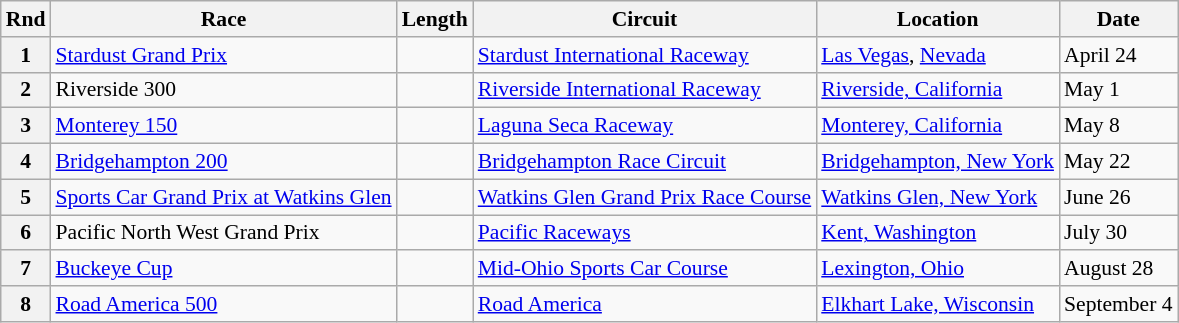<table class="wikitable" style="font-size: 90%;">
<tr>
<th>Rnd</th>
<th>Race</th>
<th>Length</th>
<th>Circuit</th>
<th>Location</th>
<th>Date</th>
</tr>
<tr>
<th>1</th>
<td><a href='#'>Stardust Grand Prix</a></td>
<td align="center"></td>
<td><a href='#'>Stardust International Raceway</a></td>
<td><a href='#'>Las Vegas</a>, <a href='#'>Nevada</a></td>
<td>April 24</td>
</tr>
<tr>
<th>2</th>
<td>Riverside 300</td>
<td align="center"></td>
<td><a href='#'>Riverside International Raceway</a></td>
<td><a href='#'>Riverside, California</a></td>
<td>May 1</td>
</tr>
<tr>
<th>3</th>
<td><a href='#'>Monterey 150</a></td>
<td align="center"></td>
<td><a href='#'>Laguna Seca Raceway</a></td>
<td><a href='#'>Monterey, California</a></td>
<td>May 8</td>
</tr>
<tr>
<th>4</th>
<td><a href='#'>Bridgehampton 200</a></td>
<td align="center"></td>
<td><a href='#'>Bridgehampton Race Circuit</a></td>
<td><a href='#'>Bridgehampton, New York</a></td>
<td>May 22</td>
</tr>
<tr>
<th>5</th>
<td><a href='#'>Sports Car Grand Prix at Watkins Glen</a></td>
<td align="center"></td>
<td><a href='#'>Watkins Glen Grand Prix Race Course</a></td>
<td><a href='#'>Watkins Glen, New York</a></td>
<td>June 26</td>
</tr>
<tr>
<th>6</th>
<td>Pacific North West Grand Prix</td>
<td align="center"></td>
<td><a href='#'>Pacific Raceways</a></td>
<td><a href='#'>Kent, Washington</a></td>
<td>July 30</td>
</tr>
<tr>
<th>7</th>
<td><a href='#'>Buckeye Cup</a></td>
<td align="center"></td>
<td><a href='#'>Mid-Ohio Sports Car Course</a></td>
<td><a href='#'>Lexington, Ohio</a></td>
<td>August 28</td>
</tr>
<tr>
<th>8</th>
<td><a href='#'>Road America 500</a></td>
<td align="center"></td>
<td><a href='#'>Road America</a></td>
<td><a href='#'>Elkhart Lake, Wisconsin</a></td>
<td>September 4</td>
</tr>
</table>
